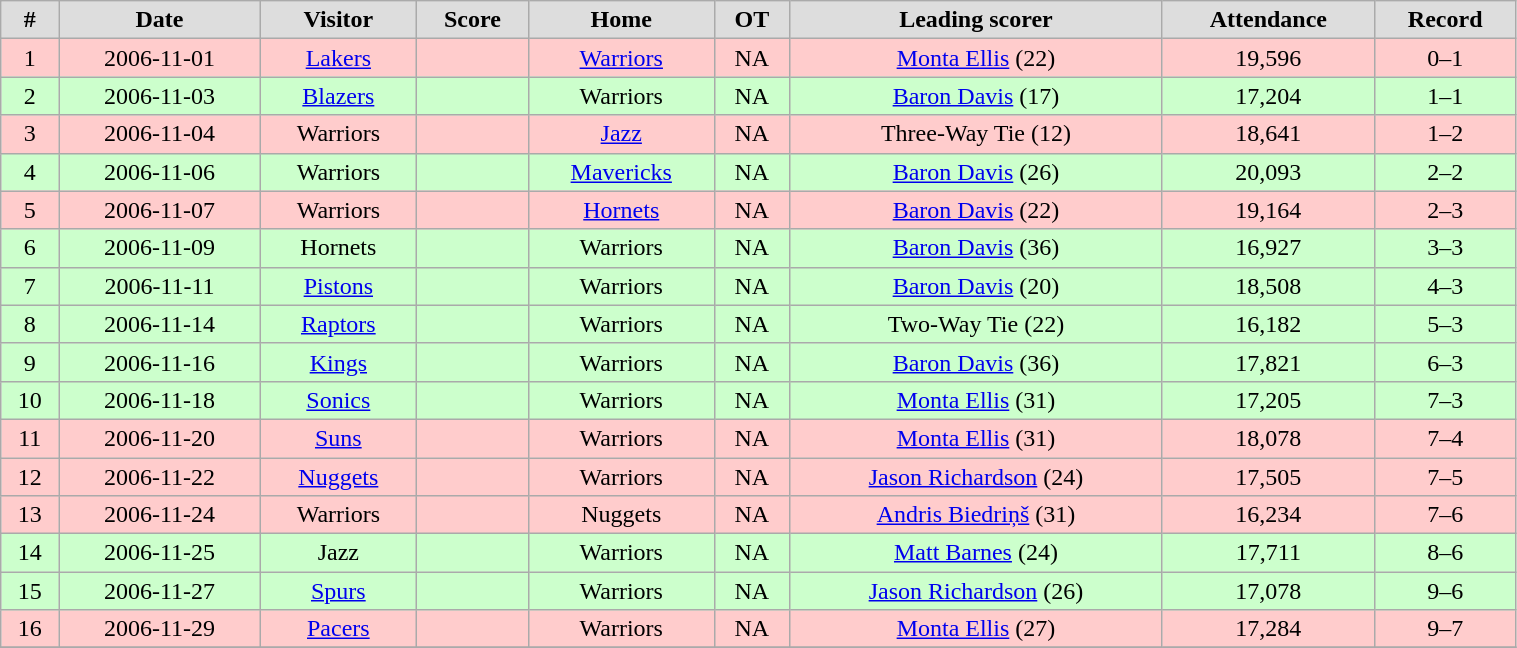<table class="wikitable" width="80%">
<tr align="center"  bgcolor="#dddddd">
<td><strong>#</strong></td>
<td><strong>Date</strong></td>
<td><strong>Visitor</strong></td>
<td><strong>Score</strong></td>
<td><strong>Home</strong></td>
<td><strong>OT</strong></td>
<td><strong>Leading scorer</strong></td>
<td><strong>Attendance</strong></td>
<td><strong>Record</strong></td>
</tr>
<tr align="center"  bgcolor="#ffcccc">
<td>1</td>
<td>2006-11-01</td>
<td><a href='#'>Lakers</a></td>
<td></td>
<td><a href='#'>Warriors</a></td>
<td>NA</td>
<td><a href='#'>Monta Ellis</a> (22)</td>
<td>19,596</td>
<td>0–1</td>
</tr>
<tr align="center" bgcolor="#ccffcc">
<td>2</td>
<td>2006-11-03</td>
<td><a href='#'>Blazers</a></td>
<td></td>
<td>Warriors</td>
<td>NA</td>
<td><a href='#'>Baron Davis</a> (17)</td>
<td>17,204</td>
<td>1–1</td>
</tr>
<tr align="center"  bgcolor="#ffcccc">
<td>3</td>
<td>2006-11-04</td>
<td>Warriors</td>
<td></td>
<td><a href='#'>Jazz</a></td>
<td>NA</td>
<td>Three-Way Tie (12)</td>
<td>18,641</td>
<td>1–2</td>
</tr>
<tr align="center" bgcolor="#ccffcc">
<td>4</td>
<td>2006-11-06</td>
<td>Warriors</td>
<td></td>
<td><a href='#'>Mavericks</a></td>
<td>NA</td>
<td><a href='#'>Baron Davis</a> (26)</td>
<td>20,093</td>
<td>2–2</td>
</tr>
<tr align="center"  bgcolor="#ffcccc">
<td>5</td>
<td>2006-11-07</td>
<td>Warriors</td>
<td></td>
<td><a href='#'>Hornets</a></td>
<td>NA</td>
<td><a href='#'>Baron Davis</a> (22)</td>
<td>19,164</td>
<td>2–3</td>
</tr>
<tr align="center" bgcolor="#ccffcc">
<td>6</td>
<td>2006-11-09</td>
<td>Hornets</td>
<td></td>
<td>Warriors</td>
<td>NA</td>
<td><a href='#'>Baron Davis</a> (36)</td>
<td>16,927</td>
<td>3–3</td>
</tr>
<tr align="center" bgcolor="#ccffcc">
<td>7</td>
<td>2006-11-11</td>
<td><a href='#'>Pistons</a></td>
<td></td>
<td>Warriors</td>
<td>NA</td>
<td><a href='#'>Baron Davis</a> (20)</td>
<td>18,508</td>
<td>4–3</td>
</tr>
<tr align="center" bgcolor="#ccffcc">
<td>8</td>
<td>2006-11-14</td>
<td><a href='#'>Raptors</a></td>
<td></td>
<td>Warriors</td>
<td>NA</td>
<td>Two-Way Tie (22)</td>
<td>16,182</td>
<td>5–3</td>
</tr>
<tr align="center" bgcolor="#ccffcc">
<td>9</td>
<td>2006-11-16</td>
<td><a href='#'>Kings</a></td>
<td></td>
<td>Warriors</td>
<td>NA</td>
<td><a href='#'>Baron Davis</a> (36)</td>
<td>17,821</td>
<td>6–3</td>
</tr>
<tr align="center" bgcolor="#ccffcc">
<td>10</td>
<td>2006-11-18</td>
<td><a href='#'>Sonics</a></td>
<td></td>
<td>Warriors</td>
<td>NA</td>
<td><a href='#'>Monta Ellis</a> (31)</td>
<td>17,205</td>
<td>7–3</td>
</tr>
<tr align="center" bgcolor="#ffcccc">
<td>11</td>
<td>2006-11-20</td>
<td><a href='#'>Suns</a></td>
<td></td>
<td>Warriors</td>
<td>NA</td>
<td><a href='#'>Monta Ellis</a> (31)</td>
<td>18,078</td>
<td>7–4</td>
</tr>
<tr align="center" bgcolor="#ffcccc">
<td>12</td>
<td>2006-11-22</td>
<td><a href='#'>Nuggets</a></td>
<td></td>
<td>Warriors</td>
<td>NA</td>
<td><a href='#'>Jason Richardson</a> (24)</td>
<td>17,505</td>
<td>7–5</td>
</tr>
<tr align="center" bgcolor="#ffcccc">
<td>13</td>
<td>2006-11-24</td>
<td>Warriors</td>
<td></td>
<td>Nuggets</td>
<td>NA</td>
<td><a href='#'>Andris Biedriņš</a> (31)</td>
<td>16,234</td>
<td>7–6</td>
</tr>
<tr align="center" bgcolor="#ccffcc">
<td>14</td>
<td>2006-11-25</td>
<td>Jazz</td>
<td></td>
<td>Warriors</td>
<td>NA</td>
<td><a href='#'>Matt Barnes</a> (24)</td>
<td>17,711</td>
<td>8–6</td>
</tr>
<tr align="center" bgcolor="#ccffcc">
<td>15</td>
<td>2006-11-27</td>
<td><a href='#'>Spurs</a></td>
<td></td>
<td>Warriors</td>
<td>NA</td>
<td><a href='#'>Jason Richardson</a> (26)</td>
<td>17,078</td>
<td>9–6</td>
</tr>
<tr align="center" bgcolor="#ffcccc">
<td>16</td>
<td>2006-11-29</td>
<td><a href='#'>Pacers</a></td>
<td></td>
<td>Warriors</td>
<td>NA</td>
<td><a href='#'>Monta Ellis</a> (27)</td>
<td>17,284</td>
<td>9–7</td>
</tr>
<tr>
</tr>
</table>
